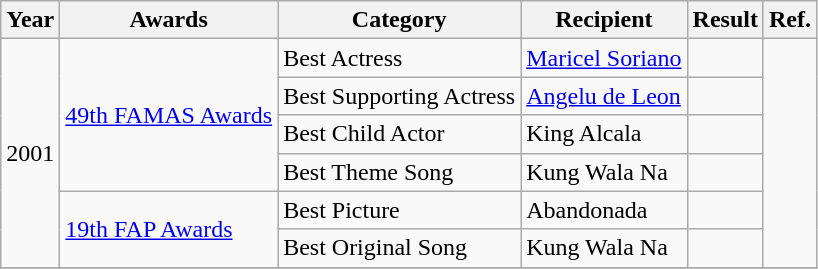<table class="wikitable">
<tr>
<th>Year</th>
<th>Awards</th>
<th>Category</th>
<th>Recipient</th>
<th>Result</th>
<th>Ref.</th>
</tr>
<tr>
<td rowspan="6">2001</td>
<td rowspan="4"><a href='#'>49th FAMAS Awards</a></td>
<td>Best Actress</td>
<td><a href='#'>Maricel Soriano</a></td>
<td></td>
<td rowspan="6"></td>
</tr>
<tr>
<td>Best Supporting Actress</td>
<td><a href='#'>Angelu de Leon</a></td>
<td></td>
</tr>
<tr>
<td>Best Child Actor</td>
<td>King Alcala</td>
<td></td>
</tr>
<tr>
<td>Best Theme Song</td>
<td>Kung Wala Na</td>
<td></td>
</tr>
<tr>
<td rowspan="2"><a href='#'>19th FAP Awards</a></td>
<td>Best Picture</td>
<td>Abandonada</td>
<td></td>
</tr>
<tr>
<td>Best Original Song</td>
<td>Kung Wala Na</td>
<td></td>
</tr>
<tr>
</tr>
</table>
